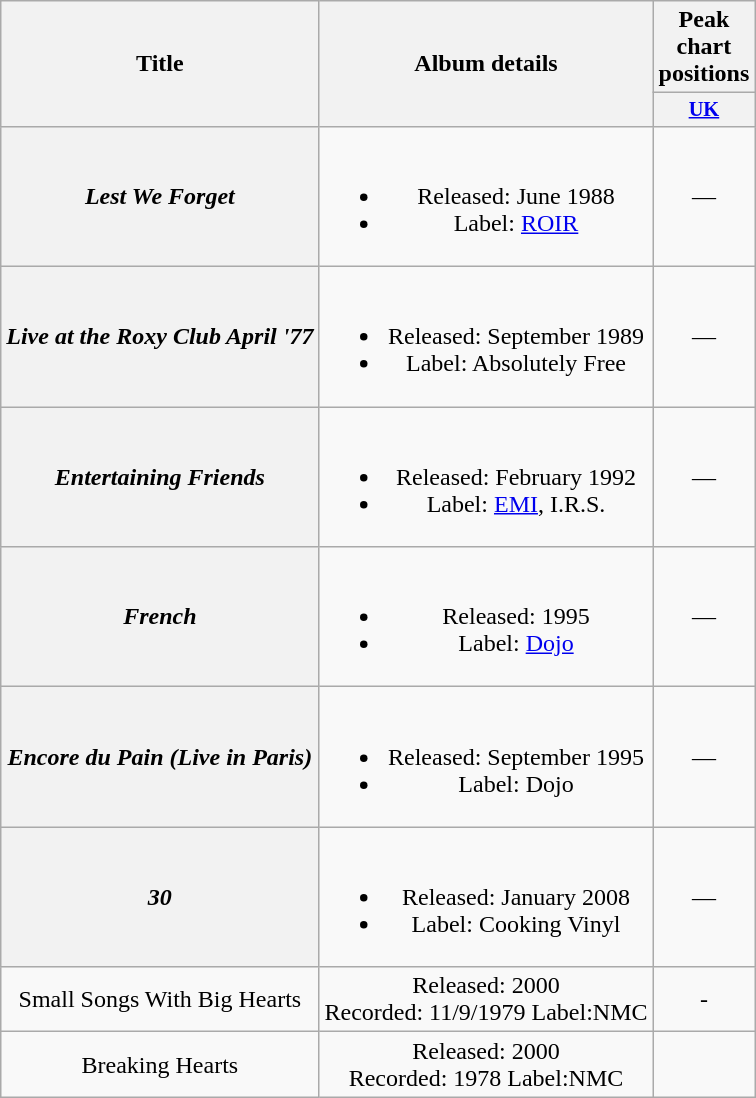<table class="wikitable plainrowheaders" style="text-align:center;">
<tr>
<th rowspan="2">Title</th>
<th rowspan="2">Album details</th>
<th colspan="1">Peak chart positions</th>
</tr>
<tr>
<th style="width:3em;font-size:85%"><a href='#'>UK</a><br></th>
</tr>
<tr>
<th scope="row"><em>Lest We Forget</em></th>
<td><br><ul><li>Released: June 1988</li><li>Label: <a href='#'>ROIR</a></li></ul></td>
<td>—</td>
</tr>
<tr>
<th scope="row"><em>Live at the Roxy Club April '77</em></th>
<td><br><ul><li>Released: September 1989</li><li>Label: Absolutely Free</li></ul></td>
<td>—</td>
</tr>
<tr>
<th scope="row"><em>Entertaining Friends</em></th>
<td><br><ul><li>Released: February 1992</li><li>Label: <a href='#'>EMI</a>, I.R.S.</li></ul></td>
<td>—</td>
</tr>
<tr>
<th scope="row"><em>French</em></th>
<td><br><ul><li>Released: 1995</li><li>Label: <a href='#'>Dojo</a></li></ul></td>
<td>—</td>
</tr>
<tr>
<th scope="row"><em>Encore du Pain (Live in Paris)</em></th>
<td><br><ul><li>Released: September 1995</li><li>Label: Dojo</li></ul></td>
<td>—</td>
</tr>
<tr>
<th scope="row"><em>30</em></th>
<td><br><ul><li>Released: January 2008</li><li>Label: Cooking Vinyl</li></ul></td>
<td>—</td>
</tr>
<tr>
<td>Small Songs With Big Hearts</td>
<td>Released: 2000<br>Recorded: 11/9/1979
Label:NMC</td>
<td>-</td>
</tr>
<tr>
<td>Breaking Hearts</td>
<td>Released: 2000<br>Recorded: 1978
Label:NMC</td>
<td></td>
</tr>
</table>
